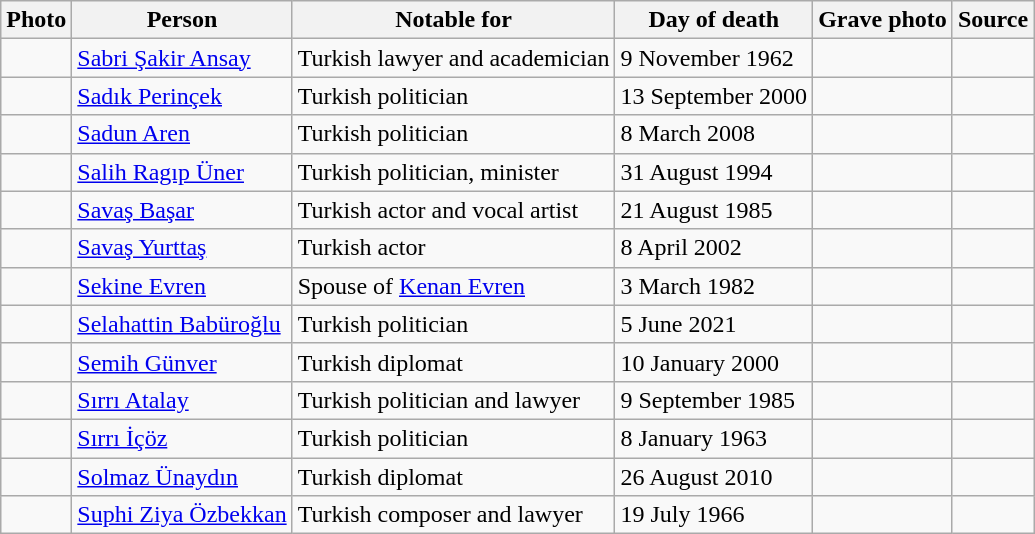<table class="wikitable sortable">
<tr>
<th scope=col>Photo</th>
<th scope=col>Person</th>
<th scope=col>Notable for</th>
<th scope=col>Day of death</th>
<th scope=col>Grave photo</th>
<th scope=col>Source</th>
</tr>
<tr>
<td></td>
<td><a href='#'>Sabri Şakir Ansay</a></td>
<td>Turkish lawyer and academician</td>
<td>9 November 1962</td>
<td></td>
<td></td>
</tr>
<tr>
<td></td>
<td><a href='#'>Sadık Perinçek</a></td>
<td>Turkish politician</td>
<td>13 September 2000</td>
<td></td>
<td></td>
</tr>
<tr>
<td></td>
<td><a href='#'>Sadun Aren</a></td>
<td>Turkish politician</td>
<td>8 March 2008</td>
<td></td>
<td></td>
</tr>
<tr>
<td></td>
<td><a href='#'>Salih Ragıp Üner</a></td>
<td>Turkish politician, minister</td>
<td>31 August 1994</td>
<td></td>
<td></td>
</tr>
<tr>
<td></td>
<td><a href='#'>Savaş Başar</a></td>
<td>Turkish actor and vocal artist</td>
<td>21 August 1985</td>
<td></td>
<td></td>
</tr>
<tr>
<td></td>
<td><a href='#'>Savaş Yurttaş</a></td>
<td>Turkish actor</td>
<td>8 April 2002</td>
<td></td>
<td></td>
</tr>
<tr>
<td></td>
<td><a href='#'>Sekine Evren</a></td>
<td>Spouse of <a href='#'>Kenan Evren</a></td>
<td>3 March 1982</td>
<td></td>
<td></td>
</tr>
<tr>
<td></td>
<td><a href='#'>Selahattin Babüroğlu</a></td>
<td>Turkish politician</td>
<td>5 June 2021</td>
<td></td>
<td></td>
</tr>
<tr>
<td></td>
<td><a href='#'>Semih Günver</a></td>
<td>Turkish diplomat</td>
<td>10 January 2000</td>
<td></td>
<td></td>
</tr>
<tr>
<td></td>
<td><a href='#'>Sırrı Atalay</a></td>
<td>Turkish politician and lawyer</td>
<td>9 September 1985</td>
<td></td>
<td></td>
</tr>
<tr>
<td></td>
<td><a href='#'>Sırrı İçöz</a></td>
<td>Turkish politician</td>
<td>8 January 1963</td>
<td></td>
<td></td>
</tr>
<tr>
<td></td>
<td><a href='#'>Solmaz Ünaydın</a></td>
<td>Turkish diplomat</td>
<td>26 August 2010</td>
<td></td>
<td></td>
</tr>
<tr>
<td></td>
<td><a href='#'>Suphi Ziya Özbekkan</a></td>
<td>Turkish composer and lawyer</td>
<td>19 July 1966</td>
<td></td>
<td></td>
</tr>
</table>
